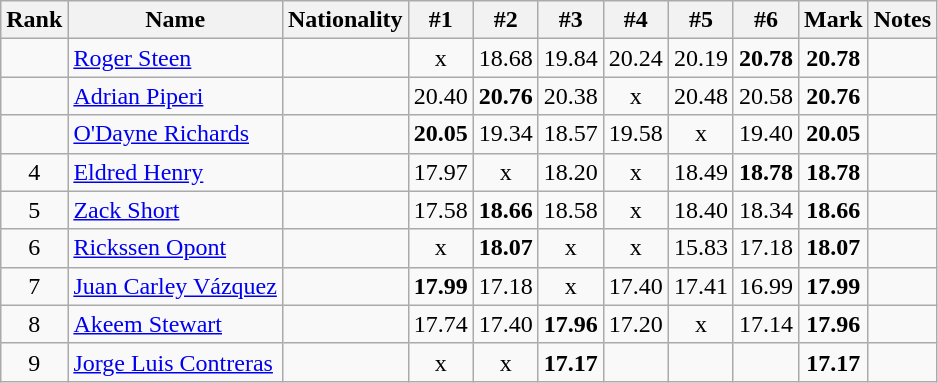<table class="wikitable sortable" style="text-align:center">
<tr>
<th>Rank</th>
<th>Name</th>
<th>Nationality</th>
<th>#1</th>
<th>#2</th>
<th>#3</th>
<th>#4</th>
<th>#5</th>
<th>#6</th>
<th>Mark</th>
<th>Notes</th>
</tr>
<tr>
<td></td>
<td align=left><a href='#'>Roger Steen</a></td>
<td align=left></td>
<td>x</td>
<td>18.68</td>
<td>19.84</td>
<td>20.24</td>
<td>20.19</td>
<td><strong>20.78</strong></td>
<td><strong>20.78</strong></td>
<td></td>
</tr>
<tr>
<td></td>
<td align=left><a href='#'>Adrian Piperi</a></td>
<td align=left></td>
<td>20.40</td>
<td><strong>20.76</strong></td>
<td>20.38</td>
<td>x</td>
<td>20.48</td>
<td>20.58</td>
<td><strong>20.76</strong></td>
<td></td>
</tr>
<tr>
<td></td>
<td align=left><a href='#'>O'Dayne Richards</a></td>
<td align=left></td>
<td><strong>20.05</strong></td>
<td>19.34</td>
<td>18.57</td>
<td>19.58</td>
<td>x</td>
<td>19.40</td>
<td><strong>20.05</strong></td>
<td></td>
</tr>
<tr>
<td>4</td>
<td align=left><a href='#'>Eldred Henry</a></td>
<td align=left></td>
<td>17.97</td>
<td>x</td>
<td>18.20</td>
<td>x</td>
<td>18.49</td>
<td><strong>18.78</strong></td>
<td><strong>18.78</strong></td>
<td></td>
</tr>
<tr>
<td>5</td>
<td align=left><a href='#'>Zack Short</a></td>
<td align=left></td>
<td>17.58</td>
<td><strong>18.66</strong></td>
<td>18.58</td>
<td>x</td>
<td>18.40</td>
<td>18.34</td>
<td><strong>18.66</strong></td>
<td></td>
</tr>
<tr>
<td>6</td>
<td align=left><a href='#'>Rickssen Opont</a></td>
<td align=left></td>
<td>x</td>
<td><strong>18.07</strong></td>
<td>x</td>
<td>x</td>
<td>15.83</td>
<td>17.18</td>
<td><strong>18.07</strong></td>
<td></td>
</tr>
<tr>
<td>7</td>
<td align=left><a href='#'>Juan Carley Vázquez</a></td>
<td align=left></td>
<td><strong>17.99</strong></td>
<td>17.18</td>
<td>x</td>
<td>17.40</td>
<td>17.41</td>
<td>16.99</td>
<td><strong>17.99</strong></td>
<td></td>
</tr>
<tr>
<td>8</td>
<td align=left><a href='#'>Akeem Stewart</a></td>
<td align=left></td>
<td>17.74</td>
<td>17.40</td>
<td><strong>17.96</strong></td>
<td>17.20</td>
<td>x</td>
<td>17.14</td>
<td><strong>17.96</strong></td>
<td></td>
</tr>
<tr>
<td>9</td>
<td align=left><a href='#'>Jorge Luis Contreras</a></td>
<td align=left></td>
<td>x</td>
<td>x</td>
<td><strong>17.17</strong></td>
<td></td>
<td></td>
<td></td>
<td><strong>17.17</strong></td>
<td></td>
</tr>
</table>
